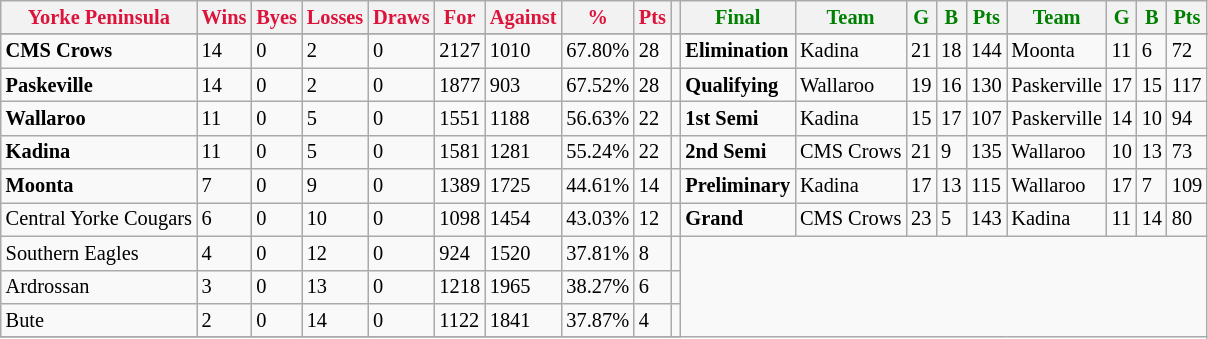<table style="font-size: 85%; text-align: left;" class="wikitable">
<tr>
<th style="color:crimson">Yorke Peninsula</th>
<th style="color:crimson">Wins</th>
<th style="color:crimson">Byes</th>
<th style="color:crimson">Losses</th>
<th style="color:crimson">Draws</th>
<th style="color:crimson">For</th>
<th style="color:crimson">Against</th>
<th style="color:crimson">%</th>
<th style="color:crimson">Pts</th>
<th></th>
<th style="color:green">Final</th>
<th style="color:green">Team</th>
<th style="color:green">G</th>
<th style="color:green">B</th>
<th style="color:green">Pts</th>
<th style="color:green">Team</th>
<th style="color:green">G</th>
<th style="color:green">B</th>
<th style="color:green">Pts</th>
</tr>
<tr>
</tr>
<tr>
</tr>
<tr>
<td><strong>	CMS Crows	</strong></td>
<td>14</td>
<td>0</td>
<td>2</td>
<td>0</td>
<td>2127</td>
<td>1010</td>
<td>67.80%</td>
<td>28</td>
<td></td>
<td><strong>Elimination</strong></td>
<td>Kadina</td>
<td>21</td>
<td>18</td>
<td>144</td>
<td>Moonta</td>
<td>11</td>
<td>6</td>
<td>72</td>
</tr>
<tr>
<td><strong>	Paskeville	</strong></td>
<td>14</td>
<td>0</td>
<td>2</td>
<td>0</td>
<td>1877</td>
<td>903</td>
<td>67.52%</td>
<td>28</td>
<td></td>
<td><strong>Qualifying</strong></td>
<td>Wallaroo</td>
<td>19</td>
<td>16</td>
<td>130</td>
<td>Paskerville</td>
<td>17</td>
<td>15</td>
<td>117</td>
</tr>
<tr>
<td><strong>	Wallaroo	</strong></td>
<td>11</td>
<td>0</td>
<td>5</td>
<td>0</td>
<td>1551</td>
<td>1188</td>
<td>56.63%</td>
<td>22</td>
<td></td>
<td><strong>1st Semi</strong></td>
<td>Kadina</td>
<td>15</td>
<td>17</td>
<td>107</td>
<td>Paskerville</td>
<td>14</td>
<td>10</td>
<td>94</td>
</tr>
<tr>
<td><strong>	Kadina	</strong></td>
<td>11</td>
<td>0</td>
<td>5</td>
<td>0</td>
<td>1581</td>
<td>1281</td>
<td>55.24%</td>
<td>22</td>
<td></td>
<td><strong>2nd Semi</strong></td>
<td>CMS Crows</td>
<td>21</td>
<td>9</td>
<td>135</td>
<td>Wallaroo</td>
<td>10</td>
<td>13</td>
<td>73</td>
</tr>
<tr>
<td><strong>	Moonta	</strong></td>
<td>7</td>
<td>0</td>
<td>9</td>
<td>0</td>
<td>1389</td>
<td>1725</td>
<td>44.61%</td>
<td>14</td>
<td></td>
<td><strong>Preliminary</strong></td>
<td>Kadina</td>
<td>17</td>
<td>13</td>
<td>115</td>
<td>Wallaroo</td>
<td>17</td>
<td>7</td>
<td>109</td>
</tr>
<tr>
<td>Central Yorke Cougars</td>
<td>6</td>
<td>0</td>
<td>10</td>
<td>0</td>
<td>1098</td>
<td>1454</td>
<td>43.03%</td>
<td>12</td>
<td></td>
<td><strong>Grand</strong></td>
<td>CMS Crows</td>
<td>23</td>
<td>5</td>
<td>143</td>
<td>Kadina</td>
<td>11</td>
<td>14</td>
<td>80</td>
</tr>
<tr>
<td>Southern Eagles</td>
<td>4</td>
<td>0</td>
<td>12</td>
<td>0</td>
<td>924</td>
<td>1520</td>
<td>37.81%</td>
<td>8</td>
<td></td>
</tr>
<tr>
<td>Ardrossan</td>
<td>3</td>
<td>0</td>
<td>13</td>
<td>0</td>
<td>1218</td>
<td>1965</td>
<td>38.27%</td>
<td>6</td>
<td></td>
</tr>
<tr>
<td>Bute</td>
<td>2</td>
<td>0</td>
<td>14</td>
<td>0</td>
<td>1122</td>
<td>1841</td>
<td>37.87%</td>
<td>4</td>
<td></td>
</tr>
<tr>
</tr>
</table>
